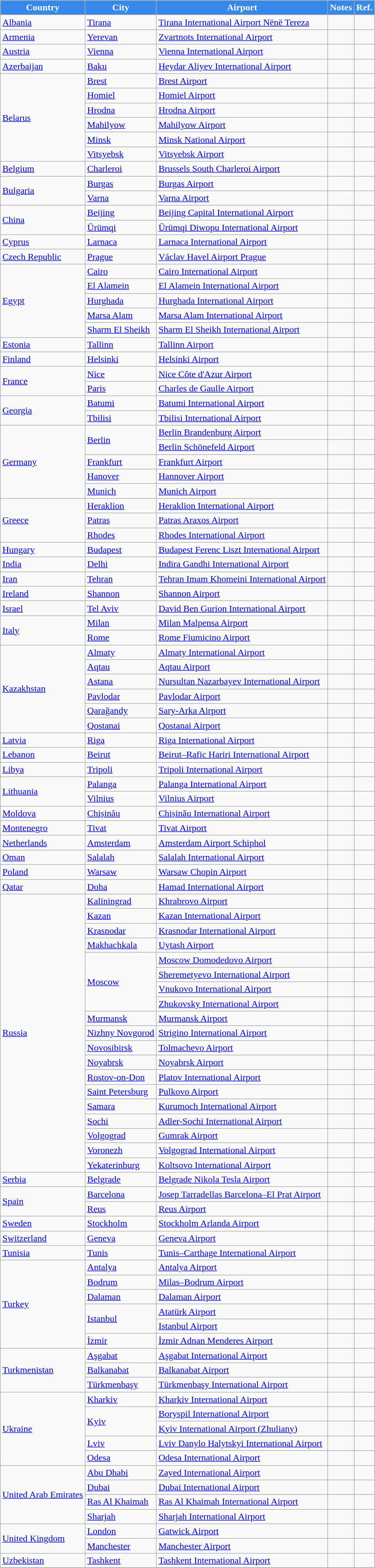<table class="wikitable sortable">
<tr>
<th style="background:#3688EB; color:white;">Country</th>
<th style="background:#3688EB; color:white;">City</th>
<th style="background:#3688EB; color:white;">Airport</th>
<th style="background:#3688EB; color:white;">Notes</th>
<th style="background:#3688EB; color:white;" class="unsortable">Ref.</th>
</tr>
<tr>
<td><a href='#'>Albania</a></td>
<td><a href='#'>Tirana</a></td>
<td><a href='#'>Tirana International Airport Nënë Tereza</a></td>
<td></td>
<td align=center></td>
</tr>
<tr>
<td><a href='#'>Armenia</a></td>
<td><a href='#'>Yerevan</a></td>
<td><a href='#'>Zvartnots International Airport</a></td>
<td align=center></td>
<td align=center></td>
</tr>
<tr>
<td><a href='#'>Austria</a></td>
<td><a href='#'>Vienna</a></td>
<td><a href='#'>Vienna International Airport</a></td>
<td></td>
<td align=center></td>
</tr>
<tr>
<td><a href='#'>Azerbaijan</a></td>
<td><a href='#'>Baku</a></td>
<td><a href='#'>Heydar Aliyev International Airport</a></td>
<td align=center></td>
<td align=center></td>
</tr>
<tr>
<td rowspan="6"><a href='#'>Belarus</a></td>
<td><a href='#'>Brest</a></td>
<td><a href='#'>Brest Airport</a></td>
<td align=center></td>
<td align=center></td>
</tr>
<tr>
<td><a href='#'>Homiel</a></td>
<td><a href='#'>Homiel Airport</a></td>
<td align=center></td>
<td align=center></td>
</tr>
<tr>
<td><a href='#'>Hrodna</a></td>
<td><a href='#'>Hrodna Airport</a></td>
<td></td>
<td align=center></td>
</tr>
<tr>
<td><a href='#'>Mahilyow</a></td>
<td><a href='#'>Mahilyow Airport</a></td>
<td></td>
<td align=center></td>
</tr>
<tr>
<td><a href='#'>Minsk</a></td>
<td><a href='#'>Minsk National Airport</a></td>
<td></td>
<td align=center></td>
</tr>
<tr>
<td><a href='#'>Vitsyebsk</a></td>
<td><a href='#'>Vitsyebsk Airport</a></td>
<td align=center></td>
<td align=center></td>
</tr>
<tr>
<td><a href='#'>Belgium</a></td>
<td><a href='#'>Charleroi</a></td>
<td><a href='#'>Brussels South Charleroi Airport</a></td>
<td></td>
<td align=center></td>
</tr>
<tr>
<td rowspan="2"><a href='#'>Bulgaria</a></td>
<td><a href='#'>Burgas</a></td>
<td><a href='#'>Burgas Airport</a></td>
<td></td>
<td align=center></td>
</tr>
<tr>
<td><a href='#'>Varna</a></td>
<td><a href='#'>Varna Airport</a></td>
<td></td>
<td align=center></td>
</tr>
<tr>
<td rowspan="2"><a href='#'>China</a></td>
<td><a href='#'>Beijing</a></td>
<td><a href='#'>Beijing Capital International Airport</a></td>
<td></td>
<td align=center></td>
</tr>
<tr>
<td><a href='#'>Ürümqi</a></td>
<td><a href='#'>Ürümqi Diwopu International Airport</a></td>
<td align=center></td>
<td align=center></td>
</tr>
<tr>
<td><a href='#'>Cyprus</a></td>
<td><a href='#'>Larnaca</a></td>
<td><a href='#'>Larnaca International Airport</a></td>
<td></td>
<td align=center></td>
</tr>
<tr>
<td><a href='#'>Czech Republic</a></td>
<td><a href='#'>Prague</a></td>
<td><a href='#'>Václav Havel Airport Prague</a></td>
<td></td>
<td align=center></td>
</tr>
<tr>
<td rowspan="5"><a href='#'>Egypt</a></td>
<td><a href='#'>Cairo</a></td>
<td><a href='#'>Cairo International Airport</a></td>
<td></td>
<td align=center></td>
</tr>
<tr>
<td><a href='#'>El Alamein</a></td>
<td><a href='#'>El Alamein International Airport</a></td>
<td></td>
<td align=center></td>
</tr>
<tr>
<td><a href='#'>Hurghada</a></td>
<td><a href='#'>Hurghada International Airport</a></td>
<td></td>
<td align=center></td>
</tr>
<tr>
<td><a href='#'>Marsa Alam</a></td>
<td><a href='#'>Marsa Alam International Airport</a></td>
<td></td>
<td align=center></td>
</tr>
<tr>
<td><a href='#'>Sharm El Sheikh</a></td>
<td><a href='#'>Sharm El Sheikh International Airport</a></td>
<td></td>
<td align=center></td>
</tr>
<tr>
<td><a href='#'>Estonia</a></td>
<td><a href='#'>Tallinn</a></td>
<td><a href='#'>Tallinn Airport</a></td>
<td></td>
<td align=center></td>
</tr>
<tr>
<td><a href='#'>Finland</a></td>
<td><a href='#'>Helsinki</a></td>
<td><a href='#'>Helsinki Airport</a></td>
<td></td>
<td align=center></td>
</tr>
<tr>
<td rowspan="2"><a href='#'>France</a></td>
<td><a href='#'>Nice</a></td>
<td><a href='#'>Nice Côte d'Azur Airport</a></td>
<td></td>
<td align=center></td>
</tr>
<tr>
<td><a href='#'>Paris</a></td>
<td><a href='#'>Charles de Gaulle Airport</a></td>
<td></td>
<td align=center></td>
</tr>
<tr>
<td rowspan="2"><a href='#'>Georgia</a></td>
<td><a href='#'>Batumi</a></td>
<td><a href='#'>Batumi International Airport</a></td>
<td align=center></td>
<td align=center></td>
</tr>
<tr>
<td><a href='#'>Tbilisi</a></td>
<td><a href='#'>Tbilisi International Airport</a></td>
<td align=center></td>
<td align=center></td>
</tr>
<tr>
<td rowspan="5"><a href='#'>Germany</a></td>
<td rowspan="2"><a href='#'>Berlin</a></td>
<td><a href='#'>Berlin Brandenburg Airport</a></td>
<td></td>
<td align=center></td>
</tr>
<tr>
<td><a href='#'>Berlin Schönefeld Airport</a></td>
<td></td>
<td align=center></td>
</tr>
<tr>
<td><a href='#'>Frankfurt</a></td>
<td><a href='#'>Frankfurt Airport</a></td>
<td></td>
<td align=center></td>
</tr>
<tr>
<td><a href='#'>Hanover</a></td>
<td><a href='#'>Hannover Airport</a></td>
<td></td>
<td align=center></td>
</tr>
<tr>
<td><a href='#'>Munich</a></td>
<td><a href='#'>Munich Airport</a></td>
<td></td>
<td align=center></td>
</tr>
<tr>
<td rowspan="3"><a href='#'>Greece</a></td>
<td><a href='#'>Heraklion</a></td>
<td><a href='#'>Heraklion International Airport</a></td>
<td></td>
<td align="center"></td>
</tr>
<tr>
<td><a href='#'>Patras</a></td>
<td><a href='#'>Patras Araxos Airport</a></td>
<td></td>
<td align=center></td>
</tr>
<tr>
<td><a href='#'>Rhodes</a></td>
<td><a href='#'>Rhodes International Airport</a></td>
<td></td>
<td align=center></td>
</tr>
<tr>
<td><a href='#'>Hungary</a></td>
<td><a href='#'>Budapest</a></td>
<td><a href='#'>Budapest Ferenc Liszt International Airport</a></td>
<td></td>
<td align=center></td>
</tr>
<tr>
<td><a href='#'>India</a></td>
<td><a href='#'>Delhi</a></td>
<td><a href='#'>Indira Gandhi International Airport</a></td>
<td align=center></td>
<td align=center></td>
</tr>
<tr>
<td><a href='#'>Iran</a></td>
<td><a href='#'>Tehran</a></td>
<td><a href='#'>Tehran Imam Khomeini International Airport</a></td>
<td></td>
<td align=center></td>
</tr>
<tr>
<td><a href='#'>Ireland</a></td>
<td><a href='#'>Shannon</a></td>
<td><a href='#'>Shannon Airport</a></td>
<td></td>
<td align=center></td>
</tr>
<tr>
<td><a href='#'>Israel</a></td>
<td><a href='#'>Tel Aviv</a></td>
<td><a href='#'>David Ben Gurion International Airport</a></td>
<td></td>
<td align=center></td>
</tr>
<tr>
<td rowspan="2"><a href='#'>Italy</a></td>
<td><a href='#'>Milan</a></td>
<td><a href='#'>Milan Malpensa Airport</a></td>
<td></td>
<td align=center></td>
</tr>
<tr>
<td><a href='#'>Rome</a></td>
<td><a href='#'>Rome Fiumicino Airport</a></td>
<td></td>
<td align=center></td>
</tr>
<tr>
<td rowspan="6"><a href='#'>Kazakhstan</a></td>
<td><a href='#'>Almaty</a></td>
<td><a href='#'>Almaty International Airport</a></td>
<td align=center></td>
<td align=center></td>
</tr>
<tr>
<td><a href='#'>Aqtau</a></td>
<td><a href='#'>Aqtau Airport</a></td>
<td align=center></td>
<td align=center></td>
</tr>
<tr>
<td><a href='#'>Astana</a></td>
<td><a href='#'>Nursultan Nazarbayev International Airport</a></td>
<td align=center></td>
<td align=center></td>
</tr>
<tr>
<td><a href='#'>Pavlodar</a></td>
<td><a href='#'>Pavlodar Airport</a></td>
<td></td>
<td align=center></td>
</tr>
<tr>
<td><a href='#'>Qarağandy</a></td>
<td><a href='#'>Sary-Arka Airport</a></td>
<td></td>
<td align=center></td>
</tr>
<tr>
<td><a href='#'>Qostanai</a></td>
<td><a href='#'>Qostanai Airport</a></td>
<td></td>
<td align=center></td>
</tr>
<tr>
<td><a href='#'>Latvia</a></td>
<td><a href='#'>Riga</a></td>
<td><a href='#'>Riga International Airport</a></td>
<td></td>
<td align=center></td>
</tr>
<tr>
<td><a href='#'>Lebanon</a></td>
<td><a href='#'>Beirut</a></td>
<td><a href='#'>Beirut–Rafic Hariri International Airport</a></td>
<td></td>
<td align=center></td>
</tr>
<tr>
<td><a href='#'>Libya</a></td>
<td><a href='#'>Tripoli</a></td>
<td><a href='#'>Tripoli International Airport</a></td>
<td></td>
<td align=center></td>
</tr>
<tr>
<td rowspan="2"><a href='#'>Lithuania</a></td>
<td><a href='#'>Palanga</a></td>
<td><a href='#'>Palanga International Airport</a></td>
<td></td>
<td align=center></td>
</tr>
<tr>
<td><a href='#'>Vilnius</a></td>
<td><a href='#'>Vilnius Airport</a></td>
<td></td>
<td align=center></td>
</tr>
<tr>
<td><a href='#'>Moldova</a></td>
<td><a href='#'>Chișinău</a></td>
<td><a href='#'>Chișinău International Airport</a></td>
<td></td>
<td align=center></td>
</tr>
<tr>
<td><a href='#'>Montenegro</a></td>
<td><a href='#'>Tivat</a></td>
<td><a href='#'>Tivat Airport</a></td>
<td></td>
<td align=center></td>
</tr>
<tr>
<td><a href='#'>Netherlands</a></td>
<td><a href='#'>Amsterdam</a></td>
<td><a href='#'>Amsterdam Airport Schiphol</a></td>
<td></td>
<td align=center></td>
</tr>
<tr>
<td><a href='#'>Oman</a></td>
<td><a href='#'>Salalah</a></td>
<td><a href='#'>Salalah International Airport</a></td>
<td></td>
<td align=center></td>
</tr>
<tr>
<td><a href='#'>Poland</a></td>
<td><a href='#'>Warsaw</a></td>
<td><a href='#'>Warsaw Chopin Airport</a></td>
<td></td>
<td align=center></td>
</tr>
<tr>
<td><a href='#'>Qatar</a></td>
<td><a href='#'>Doha</a></td>
<td><a href='#'>Hamad International Airport</a></td>
<td></td>
<td align=center></td>
</tr>
<tr>
<td rowspan="19"><a href='#'>Russia</a></td>
<td><a href='#'>Kaliningrad</a></td>
<td><a href='#'>Khrabrovo Airport</a></td>
<td></td>
<td align=center></td>
</tr>
<tr>
<td><a href='#'>Kazan</a></td>
<td><a href='#'>Kazan International Airport</a></td>
<td align=center></td>
<td align=center></td>
</tr>
<tr>
<td><a href='#'>Krasnodar</a></td>
<td><a href='#'>Krasnodar International Airport</a></td>
<td></td>
<td align=center></td>
</tr>
<tr>
<td><a href='#'>Makhachkala</a></td>
<td><a href='#'>Uytash Airport</a></td>
<td></td>
<td align=center></td>
</tr>
<tr>
<td rowspan="4"><a href='#'>Moscow</a></td>
<td><a href='#'>Moscow Domodedovo Airport</a></td>
<td align=center></td>
<td align=center></td>
</tr>
<tr>
<td><a href='#'>Sheremetyevo International Airport</a></td>
<td align=center></td>
<td align=center></td>
</tr>
<tr>
<td><a href='#'>Vnukovo International Airport</a></td>
<td align=center></td>
<td align=center></td>
</tr>
<tr>
<td><a href='#'>Zhukovsky International Airport</a></td>
<td></td>
<td align=center></td>
</tr>
<tr>
<td><a href='#'>Murmansk</a></td>
<td><a href='#'>Murmansk Airport</a></td>
<td></td>
<td align=center></td>
</tr>
<tr>
<td><a href='#'>Nizhny Novgorod</a></td>
<td><a href='#'>Strigino International Airport</a></td>
<td></td>
<td align=center></td>
</tr>
<tr>
<td><a href='#'>Novosibirsk</a></td>
<td><a href='#'>Tolmachevo Airport</a></td>
<td></td>
<td align=center></td>
</tr>
<tr>
<td><a href='#'>Noyabrsk</a></td>
<td><a href='#'>Noyabrsk Airport</a></td>
<td></td>
<td align=center></td>
</tr>
<tr>
<td><a href='#'>Rostov-on-Don</a></td>
<td><a href='#'>Platov International Airport</a></td>
<td></td>
<td align=center></td>
</tr>
<tr>
<td><a href='#'>Saint Petersburg</a></td>
<td><a href='#'>Pulkovo Airport</a></td>
<td align=center></td>
<td align=center></td>
</tr>
<tr>
<td><a href='#'>Samara</a></td>
<td><a href='#'>Kurumoch International Airport</a></td>
<td></td>
<td align=center></td>
</tr>
<tr>
<td><a href='#'>Sochi</a></td>
<td><a href='#'>Adler-Sochi International Airport</a></td>
<td align=center></td>
<td align=center></td>
</tr>
<tr>
<td><a href='#'>Volgograd</a></td>
<td><a href='#'>Gumrak Airport</a></td>
<td></td>
<td align=center></td>
</tr>
<tr>
<td><a href='#'>Voronezh</a></td>
<td><a href='#'>Volgograd International Airport</a></td>
<td></td>
<td align=center></td>
</tr>
<tr>
<td><a href='#'>Yekaterinburg</a></td>
<td><a href='#'>Koltsovo International Airport</a></td>
<td></td>
<td align=center></td>
</tr>
<tr>
<td><a href='#'>Serbia</a></td>
<td><a href='#'>Belgrade</a></td>
<td><a href='#'>Belgrade Nikola Tesla Airport</a></td>
<td></td>
<td align=center></td>
</tr>
<tr>
<td rowspan="2"><a href='#'>Spain</a></td>
<td><a href='#'>Barcelona</a></td>
<td><a href='#'>Josep Tarradellas Barcelona–El Prat Airport</a></td>
<td></td>
<td align=center></td>
</tr>
<tr>
<td><a href='#'>Reus</a></td>
<td><a href='#'>Reus Airport</a></td>
<td></td>
<td align=center></td>
</tr>
<tr>
<td><a href='#'>Sweden</a></td>
<td><a href='#'>Stockholm</a></td>
<td><a href='#'>Stockholm Arlanda Airport</a></td>
<td></td>
<td align=center></td>
</tr>
<tr>
<td><a href='#'>Switzerland</a></td>
<td><a href='#'>Geneva</a></td>
<td><a href='#'>Geneva Airport</a></td>
<td></td>
<td align=center></td>
</tr>
<tr>
<td><a href='#'>Tunisia</a></td>
<td><a href='#'>Tunis</a></td>
<td><a href='#'>Tunis–Carthage International Airport</a></td>
<td></td>
<td align=center></td>
</tr>
<tr>
<td rowspan="6"><a href='#'>Turkey</a></td>
<td><a href='#'>Antalya</a></td>
<td><a href='#'>Antalya Airport</a></td>
<td></td>
<td align=center></td>
</tr>
<tr>
<td><a href='#'>Bodrum</a></td>
<td><a href='#'>Milas–Bodrum Airport</a></td>
<td></td>
<td align=center></td>
</tr>
<tr>
<td><a href='#'>Dalaman</a></td>
<td><a href='#'>Dalaman Airport</a></td>
<td></td>
<td align=center></td>
</tr>
<tr>
<td rowspan="2"><a href='#'>Istanbul</a></td>
<td><a href='#'>Atatürk Airport</a></td>
<td></td>
<td align=center></td>
</tr>
<tr>
<td><a href='#'>Istanbul Airport</a></td>
<td align=center></td>
<td align=center></td>
</tr>
<tr>
<td><a href='#'>İzmir</a></td>
<td><a href='#'>İzmir Adnan Menderes Airport</a></td>
<td></td>
<td align=center></td>
</tr>
<tr>
<td rowspan="3"><a href='#'>Turkmenistan</a></td>
<td><a href='#'>Aşgabat</a></td>
<td><a href='#'>Aşgabat International Airport</a></td>
<td></td>
<td align=center></td>
</tr>
<tr>
<td><a href='#'>Balkanabat</a></td>
<td><a href='#'>Balkanabat Airport</a></td>
<td></td>
<td align=center></td>
</tr>
<tr>
<td><a href='#'>Türkmenbaşy</a></td>
<td><a href='#'>Türkmenbaşy International Airport</a></td>
<td></td>
<td align=center></td>
</tr>
<tr>
<td rowspan="5"><a href='#'>Ukraine</a></td>
<td><a href='#'>Kharkiv</a></td>
<td><a href='#'>Kharkiv International Airport</a></td>
<td></td>
<td align=center></td>
</tr>
<tr>
<td rowspan="2"><a href='#'>Kyiv</a></td>
<td><a href='#'>Boryspil International Airport</a></td>
<td></td>
<td align=center></td>
</tr>
<tr>
<td><a href='#'>Kyiv International Airport (Zhuliany)</a></td>
<td></td>
<td align=center></td>
</tr>
<tr>
<td><a href='#'>Lviv</a></td>
<td><a href='#'>Lviv Danylo Halytskyi International Airport</a></td>
<td></td>
<td align=center></td>
</tr>
<tr>
<td><a href='#'>Odesa</a></td>
<td><a href='#'>Odesa International Airport</a></td>
<td></td>
<td align=center></td>
</tr>
<tr>
<td rowspan="4"><a href='#'>United Arab Emirates</a></td>
<td><a href='#'>Abu Dhabi</a></td>
<td><a href='#'>Zayed International Airport</a></td>
<td align=center></td>
<td align=center></td>
</tr>
<tr>
<td><a href='#'>Dubai</a></td>
<td><a href='#'>Dubai International Airport</a></td>
<td align=center></td>
<td align=center></td>
</tr>
<tr>
<td><a href='#'>Ras Al Khaimah</a></td>
<td><a href='#'>Ras Al Khaimah International Airport</a></td>
<td></td>
<td align=center></td>
</tr>
<tr>
<td><a href='#'>Sharjah</a></td>
<td><a href='#'>Sharjah International Airport</a></td>
<td></td>
<td align=center></td>
</tr>
<tr>
<td rowspan="2"><a href='#'>United Kingdom</a></td>
<td><a href='#'>London</a></td>
<td><a href='#'>Gatwick Airport</a></td>
<td></td>
<td align=center></td>
</tr>
<tr>
<td><a href='#'>Manchester</a></td>
<td><a href='#'>Manchester Airport</a></td>
<td></td>
<td align=center></td>
</tr>
<tr>
<td><a href='#'>Uzbekistan</a></td>
<td><a href='#'>Tashkent</a></td>
<td><a href='#'>Tashkent International Airport</a></td>
<td align=center></td>
<td align=center></td>
</tr>
<tr>
</tr>
</table>
